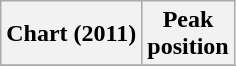<table class="wikitable">
<tr>
<th>Chart (2011)</th>
<th>Peak<br>position</th>
</tr>
<tr>
</tr>
</table>
